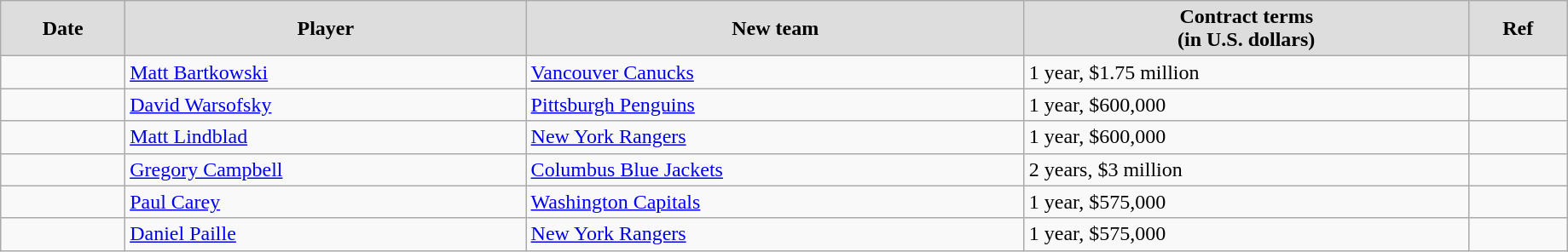<table class="wikitable" width=97%>
<tr align="center" bgcolor="#dddddd">
<td><strong>Date</strong></td>
<td><strong>Player</strong></td>
<td><strong>New team</strong></td>
<td><strong>Contract terms</strong><br><strong>(in U.S. dollars)</strong></td>
<td><strong>Ref</strong></td>
</tr>
<tr>
<td></td>
<td><a href='#'>Matt Bartkowski</a></td>
<td><a href='#'>Vancouver Canucks</a></td>
<td>1 year, $1.75 million</td>
<td></td>
</tr>
<tr>
<td></td>
<td><a href='#'>David Warsofsky</a></td>
<td><a href='#'>Pittsburgh Penguins</a></td>
<td>1 year, $600,000</td>
<td></td>
</tr>
<tr>
<td></td>
<td><a href='#'>Matt Lindblad</a></td>
<td><a href='#'>New York Rangers</a></td>
<td>1 year, $600,000</td>
<td></td>
</tr>
<tr>
<td></td>
<td><a href='#'>Gregory Campbell</a></td>
<td><a href='#'>Columbus Blue Jackets</a></td>
<td>2 years, $3 million</td>
<td></td>
</tr>
<tr>
<td></td>
<td><a href='#'>Paul Carey</a></td>
<td><a href='#'>Washington Capitals</a></td>
<td>1 year, $575,000</td>
<td></td>
</tr>
<tr>
<td></td>
<td><a href='#'>Daniel Paille</a></td>
<td><a href='#'>New York Rangers</a></td>
<td>1 year, $575,000</td>
<td></td>
</tr>
</table>
